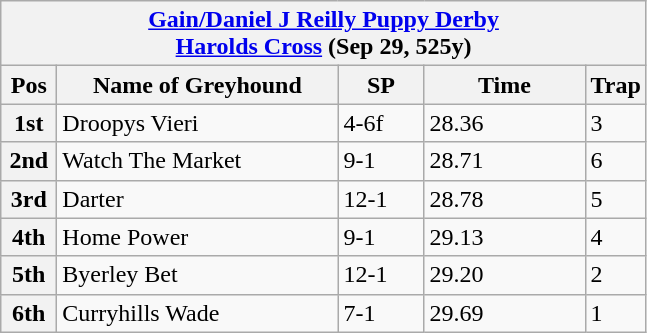<table class="wikitable">
<tr>
<th colspan="6"><a href='#'>Gain/Daniel J Reilly Puppy Derby</a><br> <a href='#'>Harolds Cross</a> (Sep 29, 525y)</th>
</tr>
<tr>
<th width=30>Pos</th>
<th width=180>Name of Greyhound</th>
<th width=50>SP</th>
<th width=100>Time</th>
<th width=30>Trap</th>
</tr>
<tr>
<th>1st</th>
<td>Droopys Vieri  </td>
<td>4-6f</td>
<td>28.36</td>
<td>3</td>
</tr>
<tr>
<th>2nd</th>
<td>Watch The Market</td>
<td>9-1</td>
<td>28.71</td>
<td>6</td>
</tr>
<tr>
<th>3rd</th>
<td>Darter</td>
<td>12-1</td>
<td>28.78</td>
<td>5</td>
</tr>
<tr>
<th>4th</th>
<td>Home Power</td>
<td>9-1</td>
<td>29.13</td>
<td>4</td>
</tr>
<tr>
<th>5th</th>
<td>Byerley Bet</td>
<td>12-1</td>
<td>29.20</td>
<td>2</td>
</tr>
<tr>
<th>6th</th>
<td>Curryhills Wade</td>
<td>7-1</td>
<td>29.69</td>
<td>1</td>
</tr>
</table>
